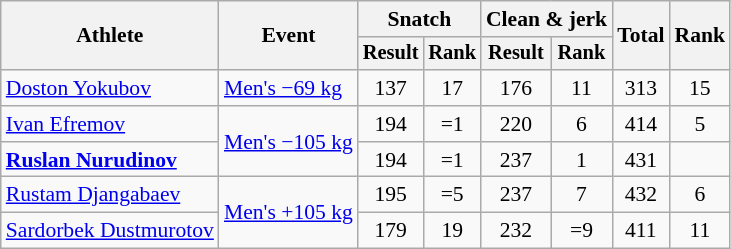<table class="wikitable" style="font-size:90%">
<tr>
<th rowspan="2">Athlete</th>
<th rowspan="2">Event</th>
<th colspan="2">Snatch</th>
<th colspan="2">Clean & jerk</th>
<th rowspan="2">Total</th>
<th rowspan="2">Rank</th>
</tr>
<tr style="font-size:95%">
<th>Result</th>
<th>Rank</th>
<th>Result</th>
<th>Rank</th>
</tr>
<tr align=center>
<td align=left><a href='#'>Doston Yokubov</a></td>
<td align=left><a href='#'>Men's −69 kg</a></td>
<td>137</td>
<td>17</td>
<td>176</td>
<td>11</td>
<td>313</td>
<td>15</td>
</tr>
<tr align=center>
<td align=left><a href='#'>Ivan Efremov</a></td>
<td align=left rowspan=2><a href='#'>Men's −105 kg</a></td>
<td>194</td>
<td>=1</td>
<td>220</td>
<td>6</td>
<td>414</td>
<td>5</td>
</tr>
<tr align=center>
<td align=left><strong><a href='#'>Ruslan Nurudinov</a></strong></td>
<td>194</td>
<td>=1</td>
<td>237 </td>
<td>1</td>
<td>431</td>
<td></td>
</tr>
<tr align=center>
<td align=left><a href='#'>Rustam Djangabaev</a></td>
<td align=left rowspan=2><a href='#'>Men's +105 kg</a></td>
<td>195</td>
<td>=5</td>
<td>237</td>
<td>7</td>
<td>432</td>
<td>6</td>
</tr>
<tr align=center>
<td align=left><a href='#'>Sardorbek Dustmurotov</a></td>
<td>179</td>
<td>19</td>
<td>232</td>
<td>=9</td>
<td>411</td>
<td>11</td>
</tr>
</table>
